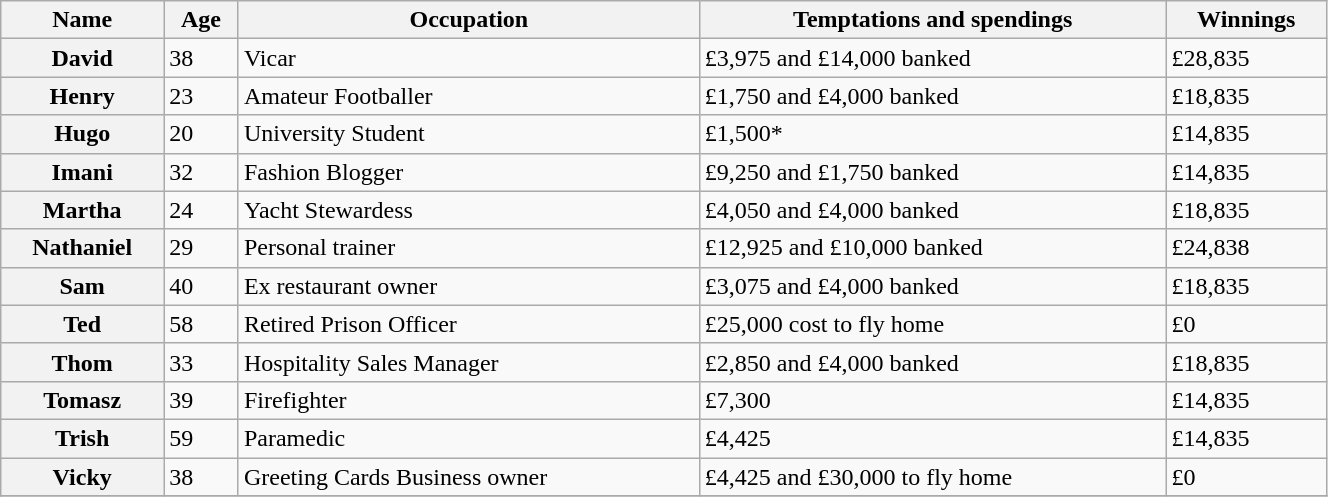<table class="wikitable sortable" width=70%>
<tr>
<th>Name</th>
<th>Age</th>
<th>Occupation</th>
<th>Temptations and spendings</th>
<th>Winnings</th>
</tr>
<tr>
<th>David</th>
<td>38</td>
<td>Vicar</td>
<td>£3,975 and £14,000 banked</td>
<td>£28,835</td>
</tr>
<tr>
<th>Henry</th>
<td>23</td>
<td>Amateur Footballer</td>
<td>£1,750 and £4,000 banked</td>
<td>£18,835</td>
</tr>
<tr>
<th>Hugo</th>
<td>20</td>
<td>University Student</td>
<td>£1,500*</td>
<td>£14,835</td>
</tr>
<tr>
<th>Imani</th>
<td>32</td>
<td>Fashion Blogger</td>
<td>£9,250 and £1,750 banked</td>
<td>£14,835</td>
</tr>
<tr>
<th>Martha</th>
<td>24</td>
<td>Yacht Stewardess</td>
<td>£4,050 and £4,000 banked</td>
<td>£18,835</td>
</tr>
<tr>
<th>Nathaniel</th>
<td>29</td>
<td>Personal trainer</td>
<td>£12,925 and £10,000 banked</td>
<td>£24,838</td>
</tr>
<tr>
<th>Sam</th>
<td>40</td>
<td>Ex restaurant owner</td>
<td>£3,075 and £4,000 banked</td>
<td>£18,835</td>
</tr>
<tr>
<th>Ted</th>
<td>58</td>
<td>Retired Prison Officer</td>
<td>£25,000 cost to fly home</td>
<td>£0</td>
</tr>
<tr>
<th>Thom</th>
<td>33</td>
<td>Hospitality Sales Manager</td>
<td>£2,850 and £4,000 banked</td>
<td>£18,835</td>
</tr>
<tr>
<th>Tomasz</th>
<td>39</td>
<td>Firefighter</td>
<td>£7,300</td>
<td>£14,835</td>
</tr>
<tr>
<th>Trish</th>
<td>59</td>
<td>Paramedic</td>
<td>£4,425</td>
<td>£14,835</td>
</tr>
<tr>
<th>Vicky</th>
<td>38</td>
<td>Greeting Cards Business owner</td>
<td>£4,425 and £30,000 to fly home</td>
<td>£0</td>
</tr>
<tr>
</tr>
</table>
